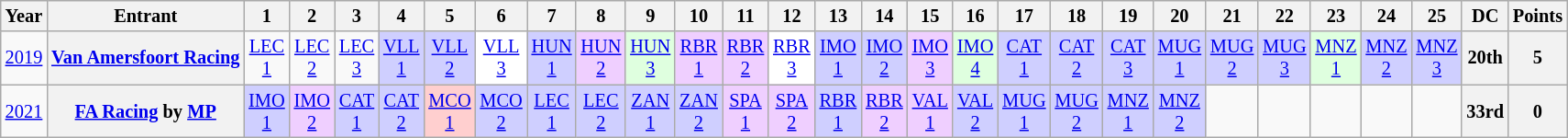<table class="wikitable" style="text-align:center; font-size:85%">
<tr>
<th>Year</th>
<th>Entrant</th>
<th>1</th>
<th>2</th>
<th>3</th>
<th>4</th>
<th>5</th>
<th>6</th>
<th>7</th>
<th>8</th>
<th>9</th>
<th>10</th>
<th>11</th>
<th>12</th>
<th>13</th>
<th>14</th>
<th>15</th>
<th>16</th>
<th>17</th>
<th>18</th>
<th>19</th>
<th>20</th>
<th>21</th>
<th>22</th>
<th>23</th>
<th>24</th>
<th>25</th>
<th>DC</th>
<th>Points</th>
</tr>
<tr>
<td><a href='#'>2019</a></td>
<th nowrap><a href='#'>Van Amersfoort Racing</a></th>
<td style="background:#;"><a href='#'>LEC<br>1</a></td>
<td style="background:#;"><a href='#'>LEC<br>2</a></td>
<td style="background:#;"><a href='#'>LEC<br>3</a></td>
<td style="background:#CFCFFF;"><a href='#'>VLL<br>1</a><br></td>
<td style="background:#CFCFFF;"><a href='#'>VLL<br>2</a><br></td>
<td style="background:#FFFFFF;"><a href='#'>VLL<br>3</a><br></td>
<td style="background:#CFCFFF;"><a href='#'>HUN<br>1</a><br></td>
<td style="background:#EFCFFF;"><a href='#'>HUN<br>2</a><br></td>
<td style="background:#DFFFDF;"><a href='#'>HUN<br>3</a><br></td>
<td style="background:#EFCFFF;"><a href='#'>RBR<br>1</a><br></td>
<td style="background:#EFCFFF;"><a href='#'>RBR<br>2</a><br></td>
<td style="background:#FFFFFF;"><a href='#'>RBR<br>3</a><br></td>
<td style="background:#CFCFFF;"><a href='#'>IMO<br>1</a><br></td>
<td style="background:#CFCFFF;"><a href='#'>IMO<br>2</a><br></td>
<td style="background:#EFCFFF;"><a href='#'>IMO<br>3</a><br></td>
<td style="background:#DFFFDF;"><a href='#'>IMO<br>4</a><br></td>
<td style="background:#CFCFFF;"><a href='#'>CAT<br>1</a><br></td>
<td style="background:#CFCFFF;"><a href='#'>CAT<br>2</a><br></td>
<td style="background:#CFCFFF;"><a href='#'>CAT<br>3</a><br></td>
<td style="background:#CFCFFF;"><a href='#'>MUG<br>1</a><br></td>
<td style="background:#CFCFFF;"><a href='#'>MUG<br>2</a><br></td>
<td style="background:#CFCFFF;"><a href='#'>MUG<br>3</a><br></td>
<td style="background:#DFFFDF;"><a href='#'>MNZ<br>1</a><br></td>
<td style="background:#CFCFFF;"><a href='#'>MNZ<br>2</a><br></td>
<td style="background:#CFCFFF;"><a href='#'>MNZ<br>3</a><br></td>
<th>20th</th>
<th>5</th>
</tr>
<tr>
<td><a href='#'>2021</a></td>
<th nowrap><a href='#'>FA Racing</a> by <a href='#'>MP</a></th>
<td style="background:#CFCFFF;"><a href='#'>IMO<br>1</a><br></td>
<td style="background:#EFCFFF;"><a href='#'>IMO<br>2</a><br></td>
<td style="background:#CFCFFF;"><a href='#'>CAT<br>1</a><br></td>
<td style="background:#CFCFFF;"><a href='#'>CAT<br>2</a><br></td>
<td style="background:#FFCFCF;"><a href='#'>MCO<br>1</a><br></td>
<td style="background:#CFCFFF;"><a href='#'>MCO<br>2</a><br></td>
<td style="background:#CFCFFF;"><a href='#'>LEC<br>1</a><br></td>
<td style="background:#CFCFFF;"><a href='#'>LEC<br>2</a><br></td>
<td style="background:#CFCFFF;"><a href='#'>ZAN<br>1</a><br></td>
<td style="background:#CFCFFF;"><a href='#'>ZAN<br>2</a><br></td>
<td style="background:#EFCFFF;"><a href='#'>SPA<br>1</a><br></td>
<td style="background:#EFCFFF;"><a href='#'>SPA<br>2</a><br></td>
<td style="background:#CFCFFF;"><a href='#'>RBR<br>1</a><br></td>
<td style="background:#EFCFFF;"><a href='#'>RBR<br>2</a><br></td>
<td style="background:#EFCFFF;"><a href='#'>VAL<br>1</a><br></td>
<td style="background:#CFCFFF;"><a href='#'>VAL<br>2</a><br></td>
<td style="background:#CFCFFF;"><a href='#'>MUG<br>1</a><br></td>
<td style="background:#CFCFFF;"><a href='#'>MUG<br>2</a><br></td>
<td style="background:#CFCFFF;"><a href='#'>MNZ<br>1</a><br></td>
<td style="background:#CFCFFF;"><a href='#'>MNZ<br>2</a><br></td>
<td></td>
<td></td>
<td></td>
<td></td>
<td></td>
<th>33rd</th>
<th>0</th>
</tr>
</table>
